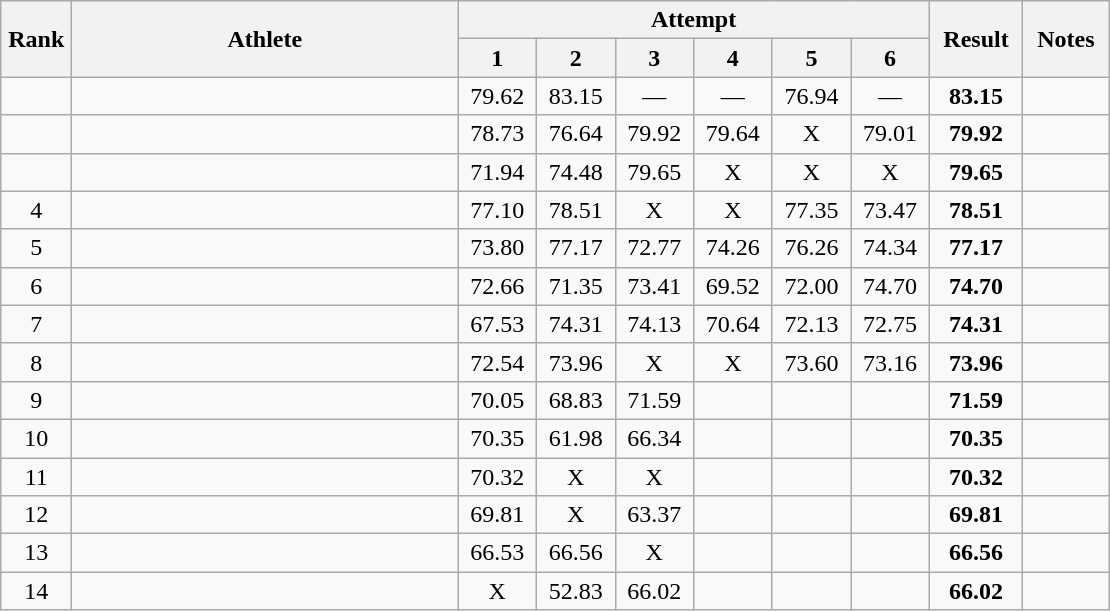<table class="wikitable" style="text-align:center">
<tr>
<th rowspan=2 width=40>Rank</th>
<th rowspan=2 width=250>Athlete</th>
<th colspan=6>Attempt</th>
<th rowspan=2 width=55>Result</th>
<th rowspan=2 width=50>Notes</th>
</tr>
<tr>
<th width=45>1</th>
<th width=45>2</th>
<th width=45>3</th>
<th width=45>4</th>
<th width=45>5</th>
<th width=45>6</th>
</tr>
<tr>
<td></td>
<td align=left></td>
<td>79.62</td>
<td>83.15</td>
<td>—</td>
<td>—</td>
<td>76.94</td>
<td>—</td>
<td><strong>83.15</strong></td>
<td></td>
</tr>
<tr>
<td></td>
<td align=left></td>
<td>78.73</td>
<td>76.64</td>
<td>79.92</td>
<td>79.64</td>
<td>X</td>
<td>79.01</td>
<td><strong>79.92</strong></td>
<td></td>
</tr>
<tr>
<td></td>
<td align=left></td>
<td>71.94</td>
<td>74.48</td>
<td>79.65</td>
<td>X</td>
<td>X</td>
<td>X</td>
<td><strong>79.65</strong></td>
<td></td>
</tr>
<tr>
<td>4</td>
<td align=left></td>
<td>77.10</td>
<td>78.51</td>
<td>X</td>
<td>X</td>
<td>77.35</td>
<td>73.47</td>
<td><strong>78.51</strong></td>
<td></td>
</tr>
<tr>
<td>5</td>
<td align=left></td>
<td>73.80</td>
<td>77.17</td>
<td>72.77</td>
<td>74.26</td>
<td>76.26</td>
<td>74.34</td>
<td><strong>77.17</strong></td>
<td></td>
</tr>
<tr>
<td>6</td>
<td align=left></td>
<td>72.66</td>
<td>71.35</td>
<td>73.41</td>
<td>69.52</td>
<td>72.00</td>
<td>74.70</td>
<td><strong>74.70</strong></td>
<td></td>
</tr>
<tr>
<td>7</td>
<td align=left></td>
<td>67.53</td>
<td>74.31</td>
<td>74.13</td>
<td>70.64</td>
<td>72.13</td>
<td>72.75</td>
<td><strong>74.31</strong></td>
<td></td>
</tr>
<tr>
<td>8</td>
<td align=left></td>
<td>72.54</td>
<td>73.96</td>
<td>X</td>
<td>X</td>
<td>73.60</td>
<td>73.16</td>
<td><strong>73.96</strong></td>
<td></td>
</tr>
<tr>
<td>9</td>
<td align=left></td>
<td>70.05</td>
<td>68.83</td>
<td>71.59</td>
<td></td>
<td></td>
<td></td>
<td><strong>71.59</strong></td>
<td></td>
</tr>
<tr>
<td>10</td>
<td align=left></td>
<td>70.35</td>
<td>61.98</td>
<td>66.34</td>
<td></td>
<td></td>
<td></td>
<td><strong>70.35</strong></td>
<td></td>
</tr>
<tr>
<td>11</td>
<td align=left></td>
<td>70.32</td>
<td>X</td>
<td>X</td>
<td></td>
<td></td>
<td></td>
<td><strong>70.32</strong></td>
<td></td>
</tr>
<tr>
<td>12</td>
<td align=left></td>
<td>69.81</td>
<td>X</td>
<td>63.37</td>
<td></td>
<td></td>
<td></td>
<td><strong>69.81</strong></td>
<td></td>
</tr>
<tr>
<td>13</td>
<td align=left></td>
<td>66.53</td>
<td>66.56</td>
<td>X</td>
<td></td>
<td></td>
<td></td>
<td><strong>66.56</strong></td>
<td></td>
</tr>
<tr>
<td>14</td>
<td align=left></td>
<td>X</td>
<td>52.83</td>
<td>66.02</td>
<td></td>
<td></td>
<td></td>
<td><strong>66.02</strong></td>
<td></td>
</tr>
</table>
